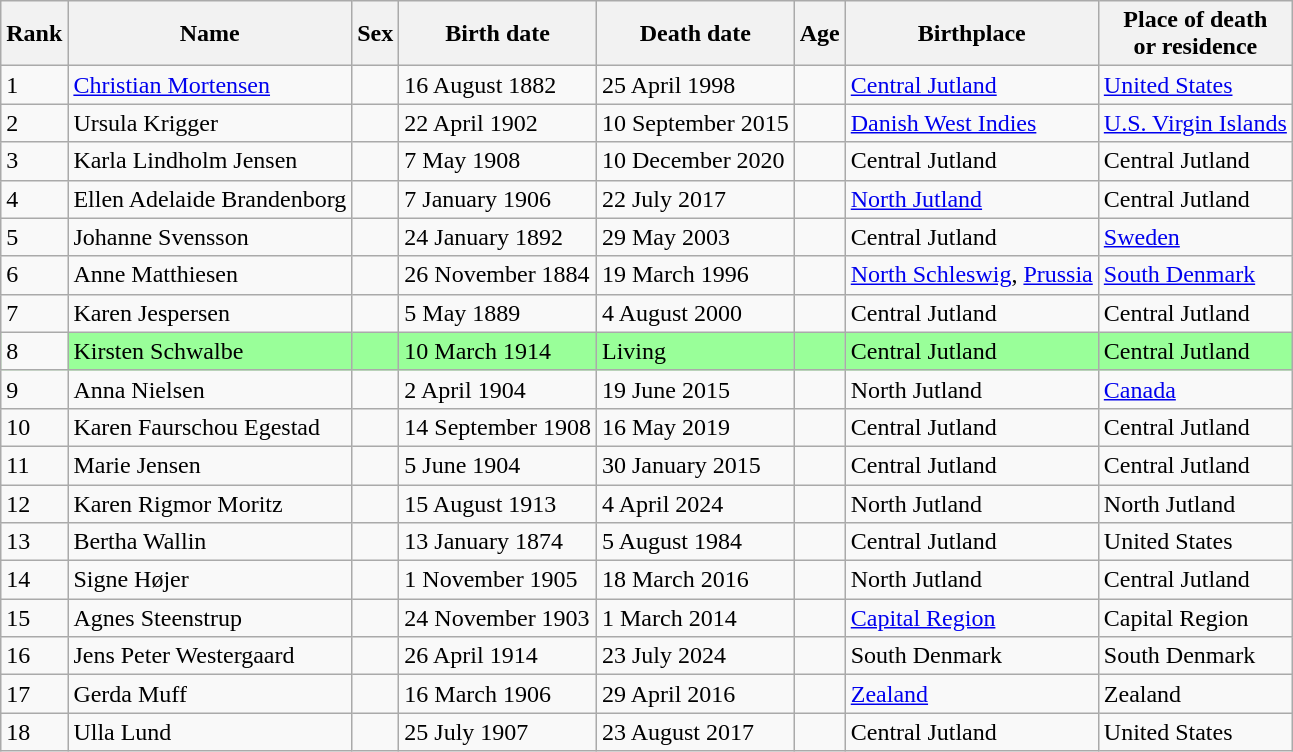<table class="wikitable sortable">
<tr>
<th>Rank</th>
<th>Name</th>
<th>Sex</th>
<th>Birth date</th>
<th>Death date</th>
<th>Age</th>
<th>Birthplace</th>
<th>Place of death <br> or residence</th>
</tr>
<tr>
<td>1</td>
<td data-sort-value="Mortensen"><a href='#'>Christian Mortensen</a></td>
<td></td>
<td>16 August 1882</td>
<td>25 April 1998</td>
<td></td>
<td><a href='#'>Central Jutland</a></td>
<td><a href='#'>United States</a></td>
</tr>
<tr>
<td>2</td>
<td data-sort-value="Krigger">Ursula Krigger</td>
<td></td>
<td>22 April 1902</td>
<td>10 September 2015</td>
<td></td>
<td><a href='#'>Danish West Indies</a></td>
<td><a href='#'>U.S. Virgin Islands</a></td>
</tr>
<tr>
<td>3</td>
<td data-sort-value="Lindholm">Karla Lindholm Jensen</td>
<td></td>
<td>7 May 1908</td>
<td>10 December 2020</td>
<td></td>
<td>Central Jutland</td>
<td>Central Jutland</td>
</tr>
<tr>
<td>4</td>
<td data-sort-value="Brandenborg">Ellen Adelaide Brandenborg</td>
<td></td>
<td>7 January 1906</td>
<td>22 July 2017</td>
<td></td>
<td><a href='#'>North Jutland</a></td>
<td>Central Jutland</td>
</tr>
<tr>
<td>5</td>
<td data-sort-value="Svensson">Johanne Svensson</td>
<td></td>
<td>24 January 1892</td>
<td>29 May 2003</td>
<td></td>
<td>Central Jutland</td>
<td><a href='#'>Sweden</a></td>
</tr>
<tr>
<td>6</td>
<td data-sort-value="Matthiesen">Anne Matthiesen</td>
<td></td>
<td>26 November 1884</td>
<td>19 March 1996</td>
<td></td>
<td><a href='#'>North Schleswig</a>, <a href='#'>Prussia</a></td>
<td><a href='#'>South Denmark</a></td>
</tr>
<tr>
<td>7</td>
<td data-sort-value="Jespersen">Karen Jespersen</td>
<td></td>
<td>5 May 1889</td>
<td>4 August 2000</td>
<td></td>
<td>Central Jutland</td>
<td>Central Jutland</td>
</tr>
<tr style="background:#9f9;">
<td style="background:#f9f9f9;">8</td>
<td data-sort-value="Schwalbe">Kirsten Schwalbe</td>
<td></td>
<td>10 March 1914</td>
<td>Living</td>
<td></td>
<td>Central Jutland</td>
<td>Central Jutland</td>
</tr>
<tr>
<td>9</td>
<td data-sort-value="Nielsen">Anna Nielsen</td>
<td></td>
<td>2 April 1904</td>
<td>19 June 2015</td>
<td></td>
<td>North Jutland</td>
<td><a href='#'>Canada</a></td>
</tr>
<tr>
<td>10</td>
<td data-sort-value="Faurschou">Karen Faurschou Egestad</td>
<td></td>
<td>14 September 1908</td>
<td>16 May 2019</td>
<td></td>
<td>Central Jutland</td>
<td>Central Jutland</td>
</tr>
<tr>
<td>11</td>
<td data-sort-value="Jensen">Marie Jensen</td>
<td></td>
<td>5 June 1904</td>
<td>30 January 2015</td>
<td></td>
<td>Central Jutland</td>
<td>Central Jutland</td>
</tr>
<tr>
<td>12</td>
<td data-sort-value="Rigmor">Karen Rigmor Moritz</td>
<td></td>
<td>15 August 1913</td>
<td>4 April 2024</td>
<td></td>
<td>North Jutland</td>
<td>North Jutland</td>
</tr>
<tr>
<td>13</td>
<td data-sort-value="Wallin">Bertha Wallin</td>
<td></td>
<td>13 January 1874</td>
<td>5 August 1984</td>
<td></td>
<td>Central Jutland</td>
<td>United States</td>
</tr>
<tr>
<td>14</td>
<td data-sort-value="Højer">Signe Højer</td>
<td></td>
<td>1 November 1905</td>
<td>18 March 2016</td>
<td></td>
<td>North Jutland</td>
<td>Central Jutland</td>
</tr>
<tr>
<td>15</td>
<td data-sort-value="Steenstrup">Agnes Steenstrup</td>
<td></td>
<td>24 November 1903</td>
<td>1 March 2014</td>
<td></td>
<td><a href='#'>Capital Region</a></td>
<td>Capital Region</td>
</tr>
<tr>
<td>16</td>
<td data-sort-value="Westergaard">Jens Peter Westergaard</td>
<td></td>
<td>26 April 1914</td>
<td>23 July 2024</td>
<td></td>
<td>South Denmark</td>
<td>South Denmark</td>
</tr>
<tr>
<td>17</td>
<td data-sort-value="Muff">Gerda Muff</td>
<td></td>
<td>16 March 1906</td>
<td>29 April 2016</td>
<td></td>
<td><a href='#'>Zealand</a></td>
<td>Zealand</td>
</tr>
<tr>
<td>18</td>
<td data-sort-value="Lund">Ulla Lund</td>
<td></td>
<td>25 July 1907</td>
<td>23 August 2017</td>
<td></td>
<td>Central Jutland</td>
<td>United States</td>
</tr>
</table>
